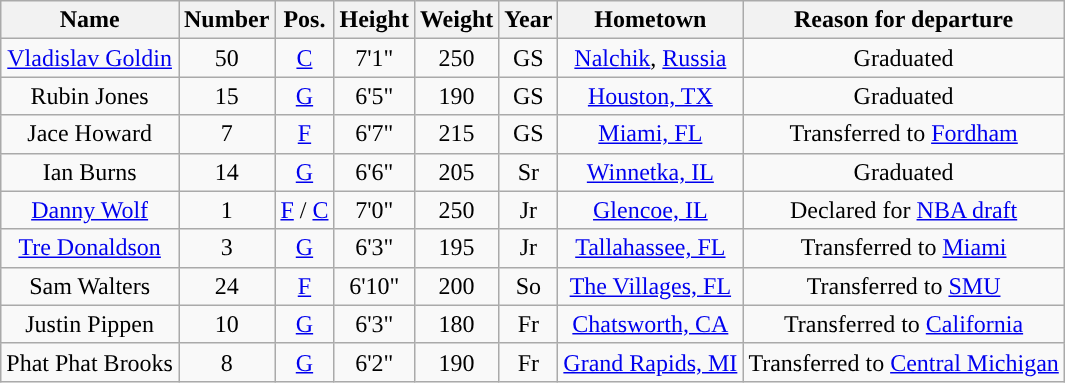<table class="wikitable sortable sortable" style="text-align:center">
<tr align=center>
<th>Name</th>
<th>Number</th>
<th>Pos.</th>
<th>Height</th>
<th>Weight</th>
<th>Year</th>
<th>Hometown</th>
<th class="unsortable">Reason for departure</th>
</tr>
<tr>
<td><a href='#'>Vladislav Goldin</a></td>
<td>50</td>
<td><a href='#'>C</a></td>
<td>7'1"</td>
<td>250</td>
<td>GS</td>
<td><a href='#'>Nalchik</a>, <a href='#'>Russia</a></td>
<td>Graduated</td>
</tr>
<tr>
<td>Rubin Jones</td>
<td>15</td>
<td><a href='#'>G</a></td>
<td>6'5"</td>
<td>190</td>
<td>GS</td>
<td><a href='#'>Houston, TX</a></td>
<td>Graduated</td>
</tr>
<tr>
<td>Jace Howard</td>
<td>7</td>
<td><a href='#'>F</a></td>
<td>6'7"</td>
<td>215</td>
<td>GS</td>
<td><a href='#'>Miami, FL</a></td>
<td>Transferred to <a href='#'>Fordham</a></td>
</tr>
<tr>
<td>Ian Burns</td>
<td>14</td>
<td><a href='#'>G</a></td>
<td>6'6"</td>
<td>205</td>
<td>Sr</td>
<td><a href='#'>Winnetka, IL</a></td>
<td>Graduated</td>
</tr>
<tr>
<td><a href='#'>Danny Wolf</a></td>
<td>1</td>
<td><a href='#'>F</a> / <a href='#'>C</a></td>
<td>7'0"</td>
<td>250</td>
<td>Jr</td>
<td><a href='#'>Glencoe, IL</a></td>
<td>Declared for <a href='#'>NBA draft</a></td>
</tr>
<tr>
<td><a href='#'>Tre Donaldson</a></td>
<td>3</td>
<td><a href='#'>G</a></td>
<td>6'3"</td>
<td>195</td>
<td>Jr</td>
<td><a href='#'>Tallahassee, FL</a></td>
<td>Transferred to <a href='#'>Miami</a></td>
</tr>
<tr>
<td>Sam Walters</td>
<td>24</td>
<td><a href='#'>F</a></td>
<td>6'10"</td>
<td>200</td>
<td>So</td>
<td><a href='#'>The Villages, FL</a></td>
<td>Transferred to <a href='#'>SMU</a></td>
</tr>
<tr>
<td>Justin Pippen</td>
<td>10</td>
<td><a href='#'>G</a></td>
<td>6'3"</td>
<td>180</td>
<td>Fr</td>
<td><a href='#'>Chatsworth, CA</a></td>
<td>Transferred to <a href='#'>California</a></td>
</tr>
<tr>
<td>Phat Phat Brooks</td>
<td>8</td>
<td><a href='#'>G</a></td>
<td>6'2"</td>
<td>190</td>
<td>Fr</td>
<td><a href='#'>Grand Rapids, MI</a></td>
<td>Transferred to <a href='#'>Central Michigan</a></td>
</tr>
</table>
